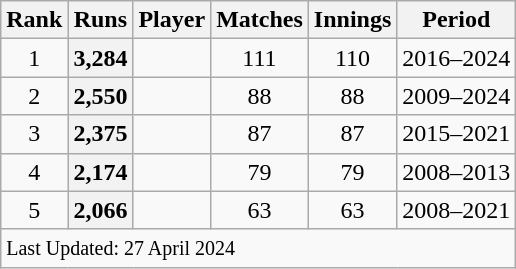<table class="wikitable">
<tr>
<th><strong>Rank</strong></th>
<th><strong>Runs</strong></th>
<th><strong>Player</strong></th>
<th><strong>Matches</strong></th>
<th><strong>Innings</strong></th>
<th><strong>Period</strong></th>
</tr>
<tr>
<td align=center>1</td>
<th scope=row style=text-align:center;>3,284</th>
<td></td>
<td align=center>111</td>
<td align="center">110</td>
<td>2016–2024</td>
</tr>
<tr>
<td align=center>2</td>
<th scope=row style=text-align:center;>2,550</th>
<td></td>
<td align=center>88</td>
<td align=center>88</td>
<td>2009–2024</td>
</tr>
<tr>
<td align=center>3</td>
<th scope=row style=text-align:center;>2,375</th>
<td></td>
<td align=center>87</td>
<td align=center>87</td>
<td>2015–2021</td>
</tr>
<tr>
<td align=center>4</td>
<th scope=row style=text-align:center;>2,174</th>
<td></td>
<td align=center>79</td>
<td align=center>79</td>
<td>2008–2013</td>
</tr>
<tr>
<td align=center>5</td>
<th scope=row style=text-align:center;>2,066</th>
<td></td>
<td align=center>63</td>
<td align=center>63</td>
<td>2008–2021</td>
</tr>
<tr class=sortbottom>
<td colspan=6><small>Last Updated: 27 April 2024</small></td>
</tr>
</table>
